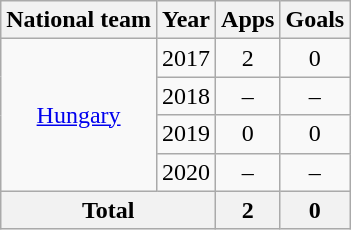<table class=wikitable style=text-align:center>
<tr>
<th>National team</th>
<th>Year</th>
<th>Apps</th>
<th>Goals</th>
</tr>
<tr>
<td rowspan=4><a href='#'>Hungary</a></td>
<td>2017</td>
<td>2</td>
<td>0</td>
</tr>
<tr>
<td>2018</td>
<td>–</td>
<td>–</td>
</tr>
<tr>
<td>2019</td>
<td>0</td>
<td>0</td>
</tr>
<tr>
<td>2020</td>
<td>–</td>
<td>–</td>
</tr>
<tr>
<th colspan=2>Total</th>
<th>2</th>
<th>0</th>
</tr>
</table>
